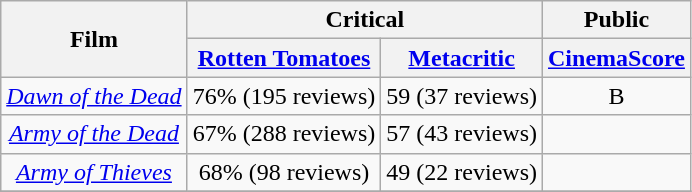<table class="wikitable sortable"  style="text-align:center">
<tr>
<th scope="col" rowspan="2">Film</th>
<th scope="col" colspan="2">Critical</th>
<th scope="col">Public</th>
</tr>
<tr>
<th scope="col"><a href='#'>Rotten Tomatoes</a></th>
<th scope="col"><a href='#'>Metacritic</a></th>
<th scope="col"><a href='#'>CinemaScore</a></th>
</tr>
<tr>
<td scope="row"><em><a href='#'>Dawn of the Dead</a></em></td>
<td>76% (195 reviews)</td>
<td>59 (37 reviews)</td>
<td>B</td>
</tr>
<tr>
<td scope="row"><em><a href='#'>Army of the Dead</a></em></td>
<td>67% (288 reviews)</td>
<td>57 (43 reviews)</td>
<td></td>
</tr>
<tr>
<td scope="row"><em><a href='#'>Army of Thieves</a></em></td>
<td>68% (98 reviews)</td>
<td>49 (22 reviews)</td>
<td></td>
</tr>
<tr>
</tr>
</table>
